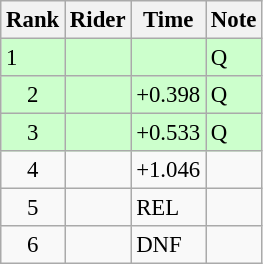<table class="wikitable" style="font-size:95%" style="text-align:center; width:35em;">
<tr>
<th>Rank</th>
<th>Rider</th>
<th>Time</th>
<th>Note</th>
</tr>
<tr bgcolor=ccffcc>
<td>1</td>
<td align=left></td>
<td></td>
<td>Q</td>
</tr>
<tr bgcolor=ccffcc>
<td align=center>2</td>
<td align=left></td>
<td>+0.398</td>
<td>Q</td>
</tr>
<tr bgcolor=ccffcc>
<td align=center>3</td>
<td align=left></td>
<td>+0.533</td>
<td>Q</td>
</tr>
<tr>
<td align=center>4</td>
<td align=left></td>
<td>+1.046</td>
<td></td>
</tr>
<tr>
<td align=center>5</td>
<td align=left></td>
<td>REL</td>
<td></td>
</tr>
<tr>
<td align=center>6</td>
<td align=left></td>
<td>DNF</td>
<td></td>
</tr>
</table>
